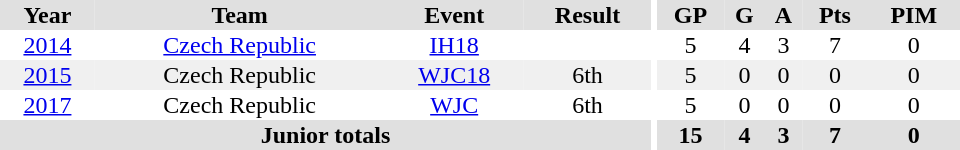<table border="0" cellpadding="1" cellspacing="0" ID="Table3" style="text-align:center; width:40em">
<tr ALIGN="center" bgcolor="#e0e0e0">
<th>Year</th>
<th>Team</th>
<th>Event</th>
<th>Result</th>
<th rowspan="99" bgcolor="#ffffff"></th>
<th>GP</th>
<th>G</th>
<th>A</th>
<th>Pts</th>
<th>PIM</th>
</tr>
<tr>
<td><a href='#'>2014</a></td>
<td><a href='#'>Czech Republic</a></td>
<td><a href='#'>IH18</a></td>
<td></td>
<td>5</td>
<td>4</td>
<td>3</td>
<td>7</td>
<td>0</td>
</tr>
<tr bgcolor="#f0f0f0">
<td><a href='#'>2015</a></td>
<td>Czech Republic</td>
<td><a href='#'>WJC18</a></td>
<td>6th</td>
<td>5</td>
<td>0</td>
<td>0</td>
<td>0</td>
<td>0</td>
</tr>
<tr>
<td><a href='#'>2017</a></td>
<td>Czech Republic</td>
<td><a href='#'>WJC</a></td>
<td>6th</td>
<td>5</td>
<td>0</td>
<td>0</td>
<td>0</td>
<td>0</td>
</tr>
<tr bgcolor="#e0e0e0">
<th colspan="4">Junior totals</th>
<th>15</th>
<th>4</th>
<th>3</th>
<th>7</th>
<th>0</th>
</tr>
</table>
